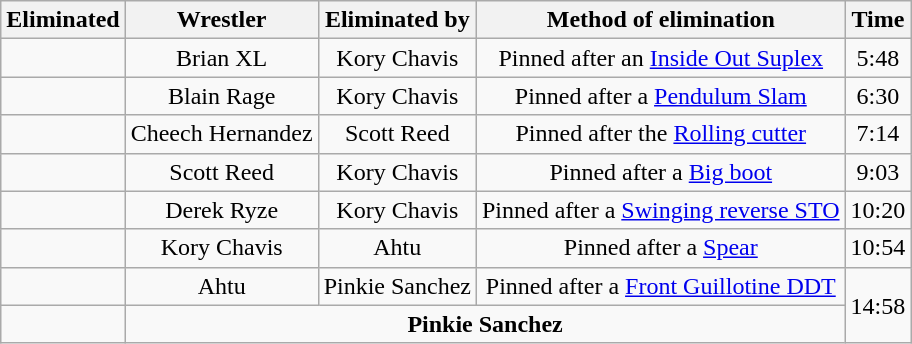<table class="wikitable sortable" style="text-align:center;">
<tr>
<th>Eliminated</th>
<th>Wrestler</th>
<th>Eliminated by</th>
<th>Method of elimination</th>
<th>Time</th>
</tr>
<tr>
<td></td>
<td>Brian XL</td>
<td>Kory Chavis</td>
<td>Pinned after an <a href='#'>Inside Out Suplex</a></td>
<td>5:48</td>
</tr>
<tr>
<td></td>
<td>Blain Rage</td>
<td>Kory Chavis</td>
<td>Pinned after a <a href='#'>Pendulum Slam</a></td>
<td>6:30</td>
</tr>
<tr>
<td></td>
<td>Cheech Hernandez</td>
<td>Scott Reed</td>
<td>Pinned after the <a href='#'>Rolling cutter</a></td>
<td>7:14</td>
</tr>
<tr>
<td></td>
<td>Scott Reed</td>
<td>Kory Chavis</td>
<td>Pinned after a <a href='#'>Big boot</a></td>
<td>9:03</td>
</tr>
<tr>
<td></td>
<td>Derek Ryze</td>
<td>Kory Chavis</td>
<td>Pinned after a <a href='#'>Swinging reverse STO</a></td>
<td>10:20</td>
</tr>
<tr>
<td></td>
<td>Kory Chavis</td>
<td>Ahtu</td>
<td>Pinned after a <a href='#'>Spear</a></td>
<td>10:54</td>
</tr>
<tr>
<td></td>
<td>Ahtu</td>
<td>Pinkie Sanchez</td>
<td>Pinned after a <a href='#'>Front Guillotine DDT</a></td>
<td rowspan="2">14:58</td>
</tr>
<tr>
<td><strong></strong></td>
<td colspan=3><strong>Pinkie Sanchez</strong></td>
</tr>
</table>
